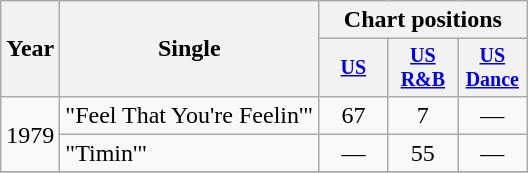<table class="wikitable" style="text-align:center;">
<tr>
<th rowspan="2">Year</th>
<th rowspan="2">Single</th>
<th colspan="3">Chart positions</th>
</tr>
<tr style="font-size:smaller;">
<th width="40"><a href='#'>US</a></th>
<th width="40"><a href='#'>US<br>R&B</a></th>
<th width="40"><a href='#'>US<br>Dance</a></th>
</tr>
<tr>
<td rowspan="2">1979</td>
<td align="left">"Feel That You're Feelin'"</td>
<td>67</td>
<td>7</td>
<td>—</td>
</tr>
<tr>
<td align="left">"Timin'"</td>
<td>—</td>
<td>55</td>
<td>—</td>
</tr>
<tr>
</tr>
</table>
